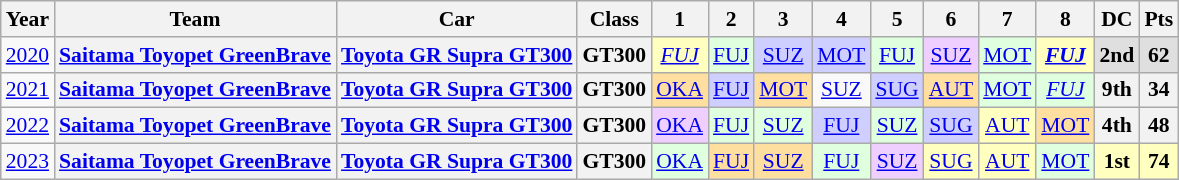<table class="wikitable" style="text-align:center; font-size:90%">
<tr>
<th>Year</th>
<th>Team</th>
<th>Car</th>
<th>Class</th>
<th>1</th>
<th>2</th>
<th>3</th>
<th>4</th>
<th>5</th>
<th>6</th>
<th>7</th>
<th>8</th>
<th>DC</th>
<th>Pts</th>
</tr>
<tr>
<td><a href='#'>2020</a></td>
<th><a href='#'>Saitama Toyopet GreenBrave</a></th>
<th><a href='#'>Toyota GR Supra GT300</a></th>
<th>GT300</th>
<td style="background:#ffffbf;"><em><a href='#'>FUJ</a><br></em></td>
<td style="background:#dfffdf;"><a href='#'>FUJ</a><br></td>
<td style="background:#cfcfff;"><a href='#'>SUZ</a><br></td>
<td style="background:#cfcfff;"><a href='#'>MOT</a><br></td>
<td style="background:#dfffdf;"><a href='#'>FUJ</a><br></td>
<td style="background:#efcfff;"><a href='#'>SUZ</a><br></td>
<td style="background:#dfffdf;"><a href='#'>MOT</a><br></td>
<td style="background:#ffffbf;"><strong><em><a href='#'>FUJ</a><br></em></strong></td>
<th style="background:#dfdfdf;">2nd</th>
<th style="background:#dfdfdf;">62</th>
</tr>
<tr>
<td><a href='#'>2021</a></td>
<th><a href='#'>Saitama Toyopet GreenBrave</a></th>
<th><a href='#'>Toyota GR Supra GT300</a></th>
<th>GT300</th>
<td style="background:#ffdf9f;"><a href='#'>OKA</a><br></td>
<td style="background:#cfcfff;"><a href='#'>FUJ</a><br></td>
<td style="background:#ffdf9f;"><a href='#'>MOT</a><br></td>
<td style="background:#;"><a href='#'>SUZ</a><br></td>
<td style="background:#cfcfff;"><a href='#'>SUG</a><br></td>
<td style="background:#ffdf9f;"><a href='#'>AUT</a><br></td>
<td style="background:#dfffdf;"><a href='#'>MOT</a><br></td>
<td style="background:#dfffdf;"><em><a href='#'>FUJ</a><br></em></td>
<th>9th</th>
<th>34</th>
</tr>
<tr>
<td><a href='#'>2022</a></td>
<th><a href='#'>Saitama Toyopet GreenBrave</a></th>
<th><a href='#'>Toyota GR Supra GT300</a></th>
<th>GT300</th>
<td style="background:#efcfff;"><a href='#'>OKA</a><br></td>
<td style="background:#dfffdf;"><a href='#'>FUJ</a><br></td>
<td style="background:#dfffdf;"><a href='#'>SUZ</a><br></td>
<td style="background:#cfcfff;"><a href='#'>FUJ</a><br></td>
<td style="background:#dfffdf;"><a href='#'>SUZ</a><br></td>
<td style="background:#cfcfff;"><a href='#'>SUG</a><br></td>
<td style="background:#ffffbf;"><a href='#'>AUT</a><br></td>
<td style="background:#ffdf9f;"><a href='#'>MOT</a><br></td>
<th>4th</th>
<th>48</th>
</tr>
<tr>
<td><a href='#'>2023</a></td>
<th><a href='#'>Saitama Toyopet GreenBrave</a></th>
<th><a href='#'>Toyota GR Supra GT300</a></th>
<th>GT300</th>
<td style="background:#dfffdf;"><a href='#'>OKA</a><br></td>
<td style="background:#ffdf9f;"><a href='#'>FUJ</a><br></td>
<td style="background:#ffdf9f;"><a href='#'>SUZ</a><br></td>
<td style="background:#dfffdf;"><a href='#'>FUJ</a><br></td>
<td style="background:#efcfff;"><a href='#'>SUZ</a><br></td>
<td style="background:#ffffbf;"><a href='#'>SUG</a><br></td>
<td style="background:#ffffbf;"><a href='#'>AUT</a><br></td>
<td style="background:#dfffdf;"><a href='#'>MOT</a><br></td>
<th style="background:#ffffbf;">1st</th>
<th style="background:#ffffbf;">74</th>
</tr>
</table>
